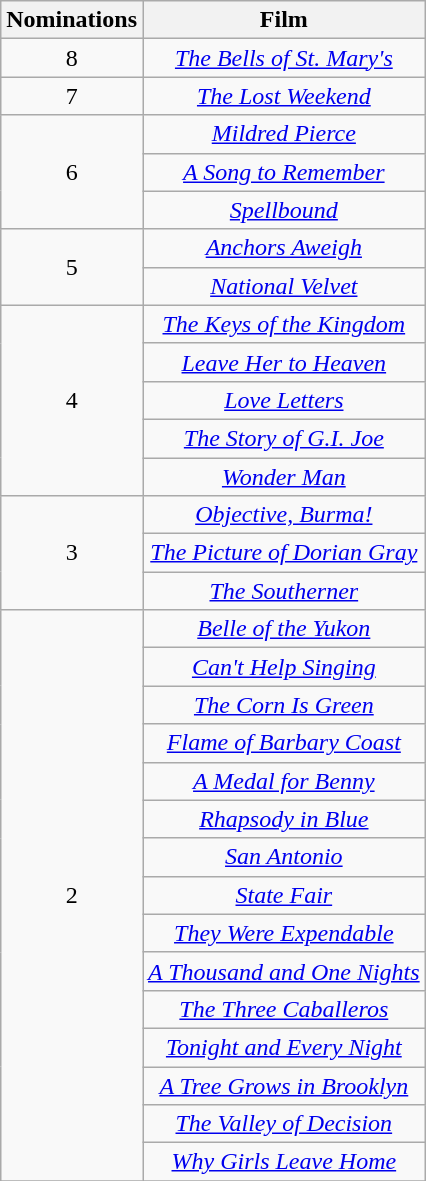<table class="wikitable" rowspan="2" style="text-align:center;">
<tr>
<th scope="col" style="width:55px;">Nominations</th>
<th scope="col" style="text-align:center;">Film</th>
</tr>
<tr>
<td rowspan="1" style="text-align:center">8</td>
<td><em><a href='#'>The Bells of St. Mary's</a></em></td>
</tr>
<tr>
<td rowspan="1" style="text-align:center">7</td>
<td><em><a href='#'>The Lost Weekend</a></em></td>
</tr>
<tr>
<td rowspan="3" style="text-align:center">6</td>
<td><em><a href='#'>Mildred Pierce</a></em></td>
</tr>
<tr>
<td><em><a href='#'>A Song to Remember</a></em></td>
</tr>
<tr>
<td><em><a href='#'>Spellbound</a></em></td>
</tr>
<tr>
<td rowspan="2" style="text-align:center">5</td>
<td><em><a href='#'>Anchors Aweigh</a></em></td>
</tr>
<tr>
<td><em><a href='#'>National Velvet</a></em></td>
</tr>
<tr>
<td rowspan="5" style="text-align:center">4</td>
<td><em><a href='#'>The Keys of the Kingdom</a></em></td>
</tr>
<tr>
<td><em><a href='#'>Leave Her to Heaven</a></em></td>
</tr>
<tr>
<td><em><a href='#'>Love Letters</a></em></td>
</tr>
<tr>
<td><em><a href='#'>The Story of G.I. Joe</a></em></td>
</tr>
<tr>
<td><em><a href='#'>Wonder Man</a></em></td>
</tr>
<tr>
<td rowspan="3" style="text-align:center">3</td>
<td><em><a href='#'>Objective, Burma!</a></em></td>
</tr>
<tr>
<td><em><a href='#'>The Picture of Dorian Gray</a></em></td>
</tr>
<tr>
<td><em><a href='#'>The Southerner</a></em></td>
</tr>
<tr>
<td rowspan="15" style="text-align:center">2</td>
<td><em><a href='#'>Belle of the Yukon</a></em></td>
</tr>
<tr>
<td><em><a href='#'>Can't Help Singing</a></em></td>
</tr>
<tr>
<td><em><a href='#'>The Corn Is Green</a></em></td>
</tr>
<tr>
<td><em><a href='#'>Flame of Barbary Coast</a></em></td>
</tr>
<tr>
<td><em><a href='#'>A Medal for Benny</a></em></td>
</tr>
<tr>
<td><em><a href='#'>Rhapsody in Blue</a></em></td>
</tr>
<tr>
<td><em><a href='#'>San Antonio</a></em></td>
</tr>
<tr>
<td><em><a href='#'>State Fair</a></em></td>
</tr>
<tr>
<td><em><a href='#'>They Were Expendable</a></em></td>
</tr>
<tr>
<td><em><a href='#'>A Thousand and One Nights</a></em></td>
</tr>
<tr>
<td><em><a href='#'>The Three Caballeros</a></em></td>
</tr>
<tr>
<td><em><a href='#'>Tonight and Every Night</a></em></td>
</tr>
<tr>
<td><em><a href='#'>A Tree Grows in Brooklyn</a></em></td>
</tr>
<tr>
<td><em><a href='#'>The Valley of Decision</a></em></td>
</tr>
<tr>
<td><em><a href='#'>Why Girls Leave Home</a></em></td>
</tr>
<tr>
</tr>
</table>
